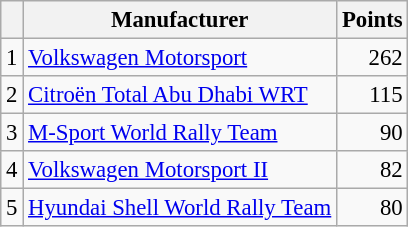<table class="wikitable" style="font-size: 95%;">
<tr>
<th></th>
<th>Manufacturer</th>
<th>Points</th>
</tr>
<tr>
<td>1</td>
<td> <a href='#'>Volkswagen Motorsport</a></td>
<td align="right">262</td>
</tr>
<tr>
<td>2</td>
<td> <a href='#'>Citroën Total Abu Dhabi WRT</a></td>
<td align="right">115</td>
</tr>
<tr>
<td>3</td>
<td> <a href='#'>M-Sport World Rally Team</a></td>
<td align="right">90</td>
</tr>
<tr>
<td>4</td>
<td> <a href='#'>Volkswagen Motorsport II</a></td>
<td align="right">82</td>
</tr>
<tr>
<td>5</td>
<td> <a href='#'>Hyundai Shell World Rally Team</a></td>
<td align="right">80</td>
</tr>
</table>
